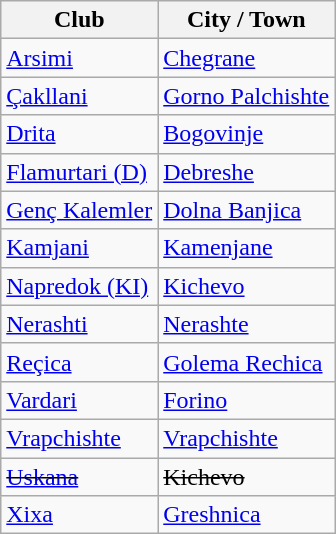<table class="wikitable sortable">
<tr>
<th>Club</th>
<th>City / Town</th>
</tr>
<tr>
<td><a href='#'>Arsimi</a></td>
<td><a href='#'>Chegrane</a></td>
</tr>
<tr>
<td><a href='#'>Çakllani</a></td>
<td><a href='#'>Gorno Palchishte</a></td>
</tr>
<tr>
<td><a href='#'>Drita</a></td>
<td><a href='#'>Bogovinje</a></td>
</tr>
<tr>
<td><a href='#'>Flamurtari (D)</a></td>
<td><a href='#'>Debreshe</a></td>
</tr>
<tr>
<td><a href='#'>Genç Kalemler</a></td>
<td><a href='#'>Dolna Banjica</a></td>
</tr>
<tr>
<td><a href='#'>Kamjani</a></td>
<td><a href='#'>Kamenjane</a></td>
</tr>
<tr>
<td><a href='#'>Napredok (KI)</a></td>
<td><a href='#'>Kichevo</a></td>
</tr>
<tr>
<td><a href='#'>Nerashti</a></td>
<td><a href='#'>Nerashte</a></td>
</tr>
<tr>
<td><a href='#'>Reçica</a></td>
<td><a href='#'>Golema Rechica</a></td>
</tr>
<tr>
<td><a href='#'>Vardari</a></td>
<td><a href='#'>Forino</a></td>
</tr>
<tr>
<td><a href='#'>Vrapchishte</a></td>
<td><a href='#'>Vrapchishte</a></td>
</tr>
<tr>
<td><s><a href='#'>Uskana</a></s></td>
<td><s>Kichevo</s></td>
</tr>
<tr>
<td><a href='#'>Xixa</a></td>
<td><a href='#'>Greshnica</a></td>
</tr>
</table>
